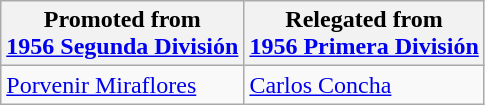<table class="wikitable">
<tr>
<th>Promoted from<br><a href='#'>1956 Segunda División</a></th>
<th>Relegated from<br><a href='#'>1956 Primera División</a></th>
</tr>
<tr>
<td> <a href='#'>Porvenir Miraflores</a> </td>
<td> <a href='#'>Carlos Concha</a> </td>
</tr>
</table>
